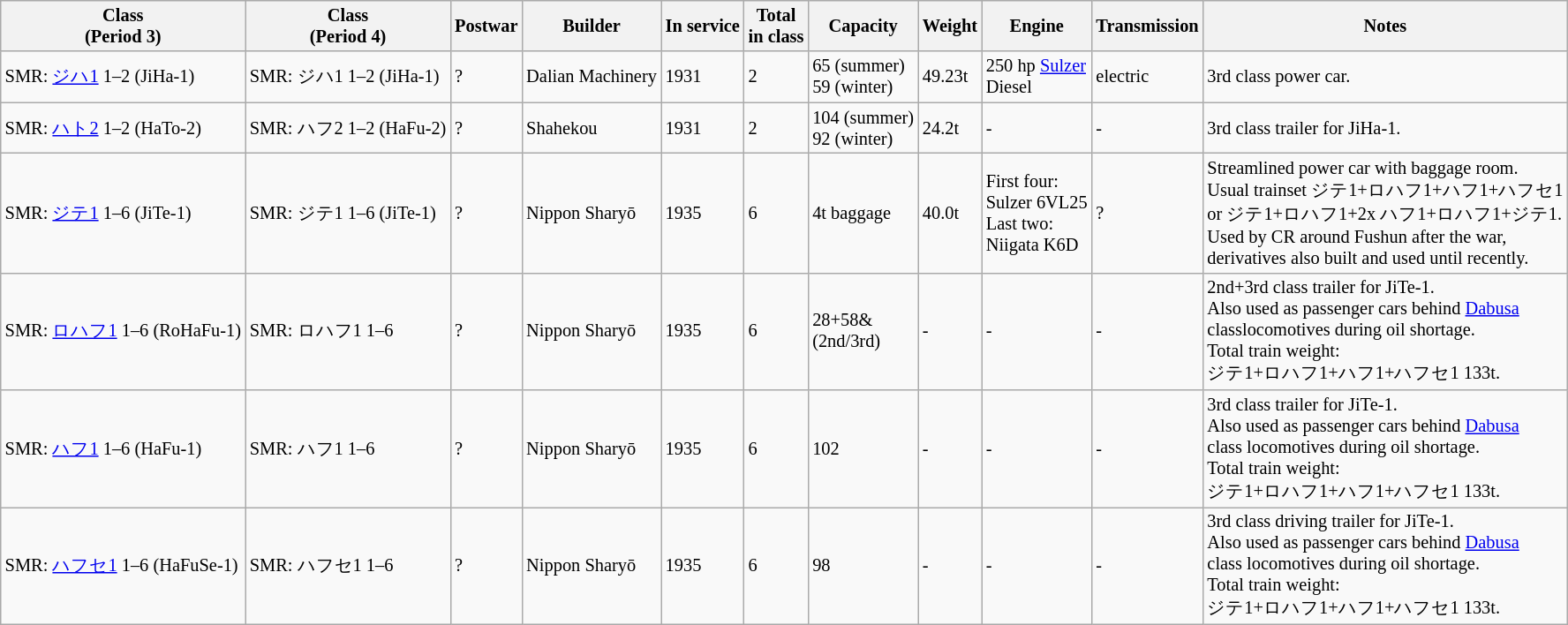<table class="wikitable"  style="font-size:85%;">
<tr>
<th>Class<br>(Period 3)</th>
<th>Class<br>(Period 4)</th>
<th>Postwar</th>
<th>Builder</th>
<th>In service</th>
<th>Total<br>in class</th>
<th>Capacity</th>
<th>Weight</th>
<th>Engine</th>
<th>Transmission</th>
<th>Notes</th>
</tr>
<tr>
<td>SMR: <a href='#'>ジハ1</a> 1–2 (JiHa-1)</td>
<td>SMR: ジハ1 1–2 (JiHa-1)</td>
<td>?</td>
<td>Dalian Machinery</td>
<td>1931</td>
<td>2</td>
<td>65 (summer)<br>59 (winter)</td>
<td>49.23t</td>
<td>250 hp <a href='#'>Sulzer</a><br>Diesel</td>
<td>electric</td>
<td>3rd class power car.</td>
</tr>
<tr>
<td>SMR: <a href='#'>ハト2</a> 1–2 (HaTo-2)</td>
<td>SMR: ハフ2 1–2 (HaFu-2)</td>
<td>?</td>
<td>Shahekou</td>
<td>1931</td>
<td>2</td>
<td>104 (summer)<br>92 (winter)</td>
<td>24.2t</td>
<td>-</td>
<td>-</td>
<td>3rd class trailer for JiHa-1.</td>
</tr>
<tr>
<td>SMR: <a href='#'>ジテ1</a> 1–6 (JiTe-1)</td>
<td>SMR: ジテ1 1–6 (JiTe-1)</td>
<td>?</td>
<td>Nippon Sharyō</td>
<td>1935</td>
<td>6</td>
<td>4t baggage</td>
<td>40.0t</td>
<td>First four:<br>Sulzer 6VL25<br>Last two:<br>Niigata K6D</td>
<td>?</td>
<td>Streamlined power car with baggage room.<br>Usual trainset ジテ1+ロハフ1+ハフ1+ハフセ1<br>or ジテ1+ロハフ1+2x ハフ1+ロハフ1+ジテ1.<br>Used by CR around Fushun after the war,<br>derivatives also built and used until recently.</td>
</tr>
<tr>
<td>SMR: <a href='#'>ロハフ1</a> 1–6 (RoHaFu-1)</td>
<td>SMR: ロハフ1 1–6</td>
<td>?</td>
<td>Nippon Sharyō</td>
<td>1935</td>
<td>6</td>
<td>28+58&<br>(2nd/3rd)</td>
<td>-</td>
<td>-</td>
<td>-</td>
<td>2nd+3rd class trailer for JiTe-1.<br>Also used as passenger cars behind <a href='#'>Dabusa</a><br>classlocomotives during oil shortage.<br>Total train weight:<br>ジテ1+ロハフ1+ハフ1+ハフセ1 133t.</td>
</tr>
<tr>
<td>SMR: <a href='#'>ハフ1</a> 1–6 (HaFu-1)</td>
<td>SMR: ハフ1 1–6</td>
<td>?</td>
<td>Nippon Sharyō</td>
<td>1935</td>
<td>6</td>
<td>102</td>
<td>-</td>
<td>-</td>
<td>-</td>
<td>3rd class trailer for JiTe-1.<br>Also used as passenger cars behind <a href='#'>Dabusa</a><br>class locomotives during oil shortage.<br>Total train weight:<br>ジテ1+ロハフ1+ハフ1+ハフセ1 133t.</td>
</tr>
<tr>
<td>SMR: <a href='#'>ハフセ1</a> 1–6 (HaFuSe-1)</td>
<td>SMR: ハフセ1 1–6</td>
<td>?</td>
<td>Nippon Sharyō</td>
<td>1935</td>
<td>6</td>
<td>98</td>
<td>-</td>
<td>-</td>
<td>-</td>
<td>3rd class driving trailer for JiTe-1.<br>Also used as passenger cars behind <a href='#'>Dabusa</a><br>class locomotives during oil shortage.<br>Total train weight:<br>ジテ1+ロハフ1+ハフ1+ハフセ1 133t.</td>
</tr>
</table>
